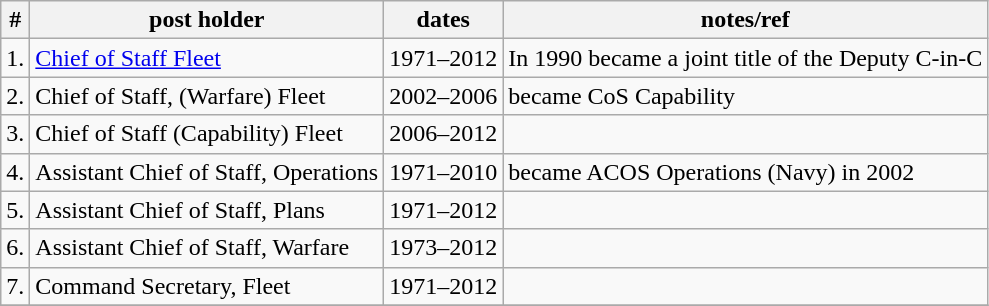<table class="wikitable sortable">
<tr>
<th>#</th>
<th>post holder</th>
<th>dates</th>
<th>notes/ref</th>
</tr>
<tr>
<td>1.</td>
<td><a href='#'>Chief of Staff Fleet</a></td>
<td>1971–2012</td>
<td>In 1990 became a joint title of the Deputy C-in-C</td>
</tr>
<tr>
<td>2.</td>
<td>Chief of Staff, (Warfare) Fleet</td>
<td>2002–2006</td>
<td>became CoS Capability</td>
</tr>
<tr>
<td>3.</td>
<td>Chief of Staff (Capability) Fleet</td>
<td>2006–2012</td>
<td></td>
</tr>
<tr>
<td>4.</td>
<td>Assistant Chief of Staff, Operations</td>
<td>1971–2010</td>
<td>became ACOS Operations (Navy) in 2002</td>
</tr>
<tr>
<td>5.</td>
<td>Assistant Chief of Staff, Plans</td>
<td>1971–2012</td>
<td></td>
</tr>
<tr>
<td>6.</td>
<td>Assistant Chief of Staff, Warfare</td>
<td>1973–2012</td>
<td></td>
</tr>
<tr>
<td>7.</td>
<td>Command Secretary, Fleet</td>
<td>1971–2012</td>
<td></td>
</tr>
<tr>
</tr>
</table>
